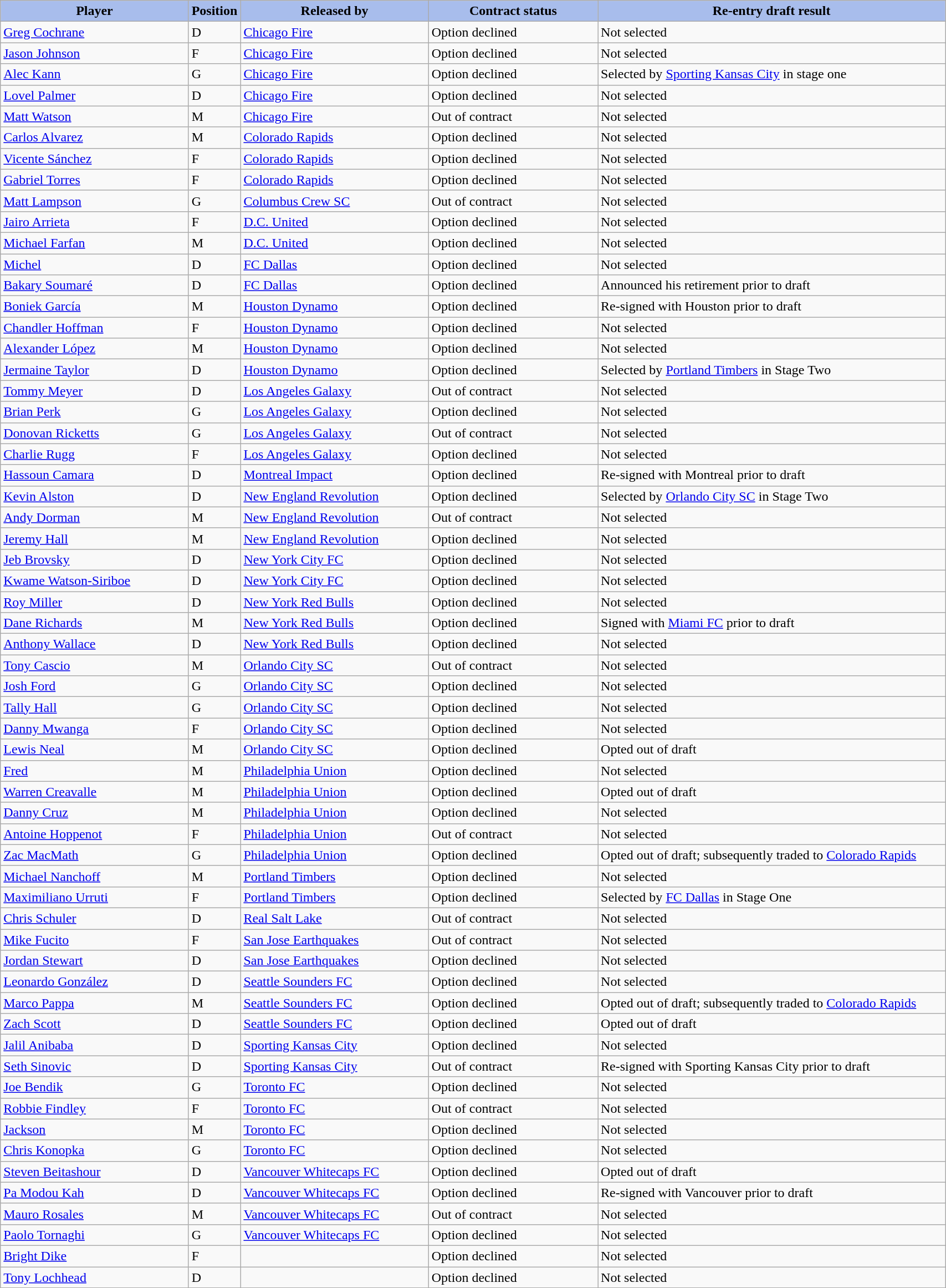<table class="wikitable sortable" style="width:90%">
<tr>
<th style="background:#A8BDEC;" width=20%>Player</th>
<th width=5% style="background:#A8BDEC;">Position</th>
<th width=20% style="background:#A8BDEC;">Released by</th>
<th width=18% style="background:#A8BDEC;">Contract status</th>
<th width=40% style="background:#A8BDEC;">Re-entry draft result</th>
</tr>
<tr>
<td><a href='#'>Greg Cochrane</a></td>
<td>D</td>
<td><a href='#'>Chicago Fire</a></td>
<td>Option declined</td>
<td>Not selected</td>
</tr>
<tr>
<td><a href='#'>Jason Johnson</a></td>
<td>F</td>
<td><a href='#'>Chicago Fire</a></td>
<td>Option declined</td>
<td>Not selected</td>
</tr>
<tr>
<td><a href='#'>Alec Kann</a></td>
<td>G</td>
<td><a href='#'>Chicago Fire</a></td>
<td>Option declined</td>
<td>Selected by <a href='#'>Sporting Kansas City</a> in stage one</td>
</tr>
<tr>
<td><a href='#'>Lovel Palmer</a></td>
<td>D</td>
<td><a href='#'>Chicago Fire</a></td>
<td>Option declined</td>
<td>Not selected</td>
</tr>
<tr>
<td><a href='#'>Matt Watson</a></td>
<td>M</td>
<td><a href='#'>Chicago Fire</a></td>
<td>Out of contract</td>
<td>Not selected</td>
</tr>
<tr>
<td><a href='#'>Carlos Alvarez</a></td>
<td>M</td>
<td><a href='#'>Colorado Rapids</a></td>
<td>Option declined</td>
<td>Not selected</td>
</tr>
<tr>
<td><a href='#'>Vicente Sánchez</a></td>
<td>F</td>
<td><a href='#'>Colorado Rapids</a></td>
<td>Option declined</td>
<td>Not selected</td>
</tr>
<tr>
<td><a href='#'>Gabriel Torres</a></td>
<td>F</td>
<td><a href='#'>Colorado Rapids</a></td>
<td>Option declined</td>
<td>Not selected</td>
</tr>
<tr>
<td><a href='#'>Matt Lampson</a></td>
<td>G</td>
<td><a href='#'>Columbus Crew SC</a></td>
<td>Out of contract</td>
<td>Not selected</td>
</tr>
<tr>
<td><a href='#'>Jairo Arrieta</a></td>
<td>F</td>
<td><a href='#'>D.C. United</a></td>
<td>Option declined</td>
<td>Not selected</td>
</tr>
<tr>
<td><a href='#'>Michael Farfan</a></td>
<td>M</td>
<td><a href='#'>D.C. United</a></td>
<td>Option declined</td>
<td>Not selected</td>
</tr>
<tr>
<td><a href='#'>Michel</a></td>
<td>D</td>
<td><a href='#'>FC Dallas</a></td>
<td>Option declined</td>
<td>Not selected</td>
</tr>
<tr>
<td><a href='#'>Bakary Soumaré</a></td>
<td>D</td>
<td><a href='#'>FC Dallas</a></td>
<td>Option declined</td>
<td>Announced his retirement prior to draft</td>
</tr>
<tr>
<td><a href='#'>Boniek García</a></td>
<td>M</td>
<td><a href='#'>Houston Dynamo</a></td>
<td>Option declined</td>
<td>Re-signed with Houston prior to draft</td>
</tr>
<tr>
<td><a href='#'>Chandler Hoffman</a></td>
<td>F</td>
<td><a href='#'>Houston Dynamo</a></td>
<td>Option declined</td>
<td>Not selected</td>
</tr>
<tr>
<td><a href='#'>Alexander López</a></td>
<td>M</td>
<td><a href='#'>Houston Dynamo</a></td>
<td>Option declined</td>
<td>Not selected</td>
</tr>
<tr>
<td><a href='#'>Jermaine Taylor</a></td>
<td>D</td>
<td><a href='#'>Houston Dynamo</a></td>
<td>Option declined</td>
<td>Selected by <a href='#'>Portland Timbers</a> in Stage Two</td>
</tr>
<tr>
<td><a href='#'>Tommy Meyer</a></td>
<td>D</td>
<td><a href='#'>Los Angeles Galaxy</a></td>
<td>Out of contract</td>
<td>Not selected</td>
</tr>
<tr>
<td><a href='#'>Brian Perk</a></td>
<td>G</td>
<td><a href='#'>Los Angeles Galaxy</a></td>
<td>Option declined</td>
<td>Not selected</td>
</tr>
<tr>
<td><a href='#'>Donovan Ricketts</a></td>
<td>G</td>
<td><a href='#'>Los Angeles Galaxy</a></td>
<td>Out of contract</td>
<td>Not selected</td>
</tr>
<tr>
<td><a href='#'>Charlie Rugg</a></td>
<td>F</td>
<td><a href='#'>Los Angeles Galaxy</a></td>
<td>Option declined</td>
<td>Not selected</td>
</tr>
<tr>
<td><a href='#'>Hassoun Camara</a></td>
<td>D</td>
<td><a href='#'>Montreal Impact</a></td>
<td>Option declined</td>
<td>Re-signed with Montreal prior to draft</td>
</tr>
<tr>
<td><a href='#'>Kevin Alston</a></td>
<td>D</td>
<td><a href='#'>New England Revolution</a></td>
<td>Option declined</td>
<td>Selected by <a href='#'>Orlando City SC</a> in Stage Two</td>
</tr>
<tr>
<td><a href='#'>Andy Dorman</a></td>
<td>M</td>
<td><a href='#'>New England Revolution</a></td>
<td>Out of contract</td>
<td>Not selected</td>
</tr>
<tr>
<td><a href='#'>Jeremy Hall</a></td>
<td>M</td>
<td><a href='#'>New England Revolution</a></td>
<td>Option declined</td>
<td>Not selected</td>
</tr>
<tr>
<td><a href='#'>Jeb Brovsky</a></td>
<td>D</td>
<td><a href='#'>New York City FC</a></td>
<td>Option declined</td>
<td>Not selected</td>
</tr>
<tr>
<td><a href='#'>Kwame Watson-Siriboe</a></td>
<td>D</td>
<td><a href='#'>New York City FC</a></td>
<td>Option declined</td>
<td>Not selected</td>
</tr>
<tr>
<td><a href='#'>Roy Miller</a></td>
<td>D</td>
<td><a href='#'>New York Red Bulls</a></td>
<td>Option declined</td>
<td>Not selected</td>
</tr>
<tr>
<td><a href='#'>Dane Richards</a></td>
<td>M</td>
<td><a href='#'>New York Red Bulls</a></td>
<td>Option declined</td>
<td>Signed with <a href='#'>Miami FC</a> prior to draft</td>
</tr>
<tr>
<td><a href='#'>Anthony Wallace</a></td>
<td>D</td>
<td><a href='#'>New York Red Bulls</a></td>
<td>Option declined</td>
<td>Not selected</td>
</tr>
<tr>
<td><a href='#'>Tony Cascio</a></td>
<td>M</td>
<td><a href='#'>Orlando City SC</a></td>
<td>Out of contract</td>
<td>Not selected</td>
</tr>
<tr>
<td><a href='#'>Josh Ford</a></td>
<td>G</td>
<td><a href='#'>Orlando City SC</a></td>
<td>Option declined</td>
<td>Not selected</td>
</tr>
<tr>
<td><a href='#'>Tally Hall</a></td>
<td>G</td>
<td><a href='#'>Orlando City SC</a></td>
<td>Option declined</td>
<td>Not selected</td>
</tr>
<tr>
<td><a href='#'>Danny Mwanga</a></td>
<td>F</td>
<td><a href='#'>Orlando City SC</a></td>
<td>Option declined</td>
<td>Not selected</td>
</tr>
<tr>
<td><a href='#'>Lewis Neal</a></td>
<td>M</td>
<td><a href='#'>Orlando City SC</a></td>
<td>Option declined</td>
<td>Opted out of draft</td>
</tr>
<tr>
<td><a href='#'>Fred</a></td>
<td>M</td>
<td><a href='#'>Philadelphia Union</a></td>
<td>Option declined</td>
<td>Not selected</td>
</tr>
<tr>
<td><a href='#'>Warren Creavalle</a></td>
<td>M</td>
<td><a href='#'>Philadelphia Union</a></td>
<td>Option declined</td>
<td>Opted out of draft</td>
</tr>
<tr>
<td><a href='#'>Danny Cruz</a></td>
<td>M</td>
<td><a href='#'>Philadelphia Union</a></td>
<td>Option declined</td>
<td>Not selected</td>
</tr>
<tr>
<td><a href='#'>Antoine Hoppenot</a></td>
<td>F</td>
<td><a href='#'>Philadelphia Union</a></td>
<td>Out of contract</td>
<td>Not selected</td>
</tr>
<tr>
<td><a href='#'>Zac MacMath</a></td>
<td>G</td>
<td><a href='#'>Philadelphia Union</a></td>
<td>Option declined</td>
<td>Opted out of draft; subsequently traded to <a href='#'>Colorado Rapids</a></td>
</tr>
<tr>
<td><a href='#'>Michael Nanchoff</a></td>
<td>M</td>
<td><a href='#'>Portland Timbers</a></td>
<td>Option declined</td>
<td>Not selected</td>
</tr>
<tr>
<td><a href='#'>Maximiliano Urruti</a></td>
<td>F</td>
<td><a href='#'>Portland Timbers</a></td>
<td>Option declined</td>
<td>Selected by <a href='#'>FC Dallas</a> in Stage One</td>
</tr>
<tr>
<td><a href='#'>Chris Schuler</a></td>
<td>D</td>
<td><a href='#'>Real Salt Lake</a></td>
<td>Out of contract</td>
<td>Not selected</td>
</tr>
<tr>
<td><a href='#'>Mike Fucito</a></td>
<td>F</td>
<td><a href='#'>San Jose Earthquakes</a></td>
<td>Out of contract</td>
<td>Not selected</td>
</tr>
<tr>
<td><a href='#'>Jordan Stewart</a></td>
<td>D</td>
<td><a href='#'>San Jose Earthquakes</a></td>
<td>Option declined</td>
<td>Not selected</td>
</tr>
<tr>
<td><a href='#'>Leonardo González</a></td>
<td>D</td>
<td><a href='#'>Seattle Sounders FC</a></td>
<td>Option declined</td>
<td>Not selected</td>
</tr>
<tr>
<td><a href='#'>Marco Pappa</a></td>
<td>M</td>
<td><a href='#'>Seattle Sounders FC</a></td>
<td>Option declined</td>
<td>Opted out of draft; subsequently traded to <a href='#'>Colorado Rapids</a></td>
</tr>
<tr>
<td><a href='#'>Zach Scott</a></td>
<td>D</td>
<td><a href='#'>Seattle Sounders FC</a></td>
<td>Option declined</td>
<td>Opted out of draft</td>
</tr>
<tr>
<td><a href='#'>Jalil Anibaba</a></td>
<td>D</td>
<td><a href='#'>Sporting Kansas City</a></td>
<td>Option declined</td>
<td>Not selected</td>
</tr>
<tr>
<td><a href='#'>Seth Sinovic</a></td>
<td>D</td>
<td><a href='#'>Sporting Kansas City</a></td>
<td>Out of contract</td>
<td>Re-signed with Sporting Kansas City prior to draft</td>
</tr>
<tr>
<td><a href='#'>Joe Bendik</a></td>
<td>G</td>
<td><a href='#'>Toronto FC</a></td>
<td>Option declined</td>
<td>Not selected</td>
</tr>
<tr>
<td><a href='#'>Robbie Findley</a></td>
<td>F</td>
<td><a href='#'>Toronto FC</a></td>
<td>Out of contract</td>
<td>Not selected</td>
</tr>
<tr>
<td><a href='#'>Jackson</a></td>
<td>M</td>
<td><a href='#'>Toronto FC</a></td>
<td>Option declined</td>
<td>Not selected</td>
</tr>
<tr>
<td><a href='#'>Chris Konopka</a></td>
<td>G</td>
<td><a href='#'>Toronto FC</a></td>
<td>Option declined</td>
<td>Not selected</td>
</tr>
<tr>
<td><a href='#'>Steven Beitashour</a></td>
<td>D</td>
<td><a href='#'>Vancouver Whitecaps FC</a></td>
<td>Option declined</td>
<td>Opted out of draft</td>
</tr>
<tr>
<td><a href='#'>Pa Modou Kah</a></td>
<td>D</td>
<td><a href='#'>Vancouver Whitecaps FC</a></td>
<td>Option declined</td>
<td>Re-signed with Vancouver prior to draft</td>
</tr>
<tr>
<td><a href='#'>Mauro Rosales</a></td>
<td>M</td>
<td><a href='#'>Vancouver Whitecaps FC</a></td>
<td>Out of contract</td>
<td>Not selected</td>
</tr>
<tr>
<td><a href='#'>Paolo Tornaghi</a></td>
<td>G</td>
<td><a href='#'>Vancouver Whitecaps FC</a></td>
<td>Option declined</td>
<td>Not selected</td>
</tr>
<tr>
<td><a href='#'>Bright Dike</a></td>
<td>F</td>
<td></td>
<td>Option declined</td>
<td>Not selected</td>
</tr>
<tr>
<td><a href='#'>Tony Lochhead</a></td>
<td>D</td>
<td></td>
<td>Option declined</td>
<td>Not selected</td>
</tr>
<tr>
</tr>
</table>
